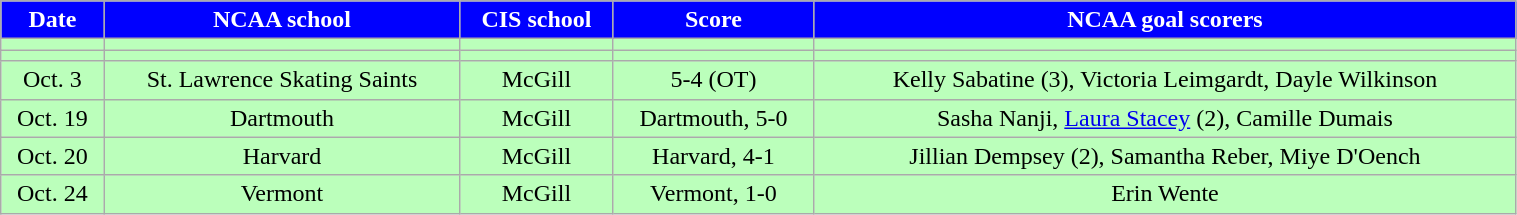<table class="wikitable" style="width:80%;">
<tr style="text-align:center; background:blue; color:#fff;">
<td><strong>Date</strong></td>
<td><strong>NCAA school</strong></td>
<td><strong>CIS school</strong></td>
<td><strong>Score</strong></td>
<td><strong>NCAA goal scorers</strong></td>
</tr>
<tr style="text-align:center; background:#bfb;">
<td></td>
<td></td>
<td></td>
<td></td>
<td></td>
</tr>
<tr style="text-align:center; background:#bfb;">
<td></td>
<td></td>
<td></td>
<td></td>
<td></td>
</tr>
<tr style="text-align:center; background:#bfb;">
<td>Oct. 3</td>
<td>St. Lawrence Skating Saints</td>
<td>McGill</td>
<td>5-4 (OT)</td>
<td>Kelly Sabatine (3), Victoria Leimgardt, Dayle Wilkinson</td>
</tr>
<tr style="text-align:center; background:#bfb;">
<td>Oct. 19</td>
<td>Dartmouth</td>
<td>McGill</td>
<td>Dartmouth, 5-0</td>
<td>Sasha Nanji, <a href='#'>Laura Stacey</a> (2), Camille Dumais</td>
</tr>
<tr style="text-align:center; background:#bfb;">
<td>Oct. 20</td>
<td>Harvard</td>
<td>McGill</td>
<td>Harvard, 4-1</td>
<td>Jillian Dempsey (2), Samantha Reber, Miye D'Oench</td>
</tr>
<tr style="text-align:center; background:#bfb;">
<td>Oct. 24</td>
<td>Vermont</td>
<td>McGill</td>
<td>Vermont, 1-0</td>
<td>Erin Wente</td>
</tr>
</table>
